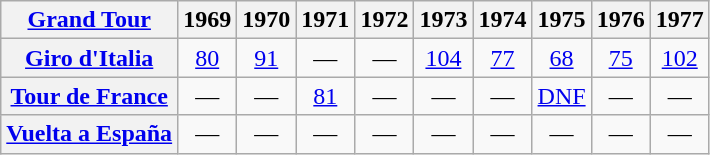<table class="wikitable plainrowheaders">
<tr>
<th scope="col"><a href='#'>Grand Tour</a></th>
<th scope="col">1969</th>
<th scope="col">1970</th>
<th scope="col">1971</th>
<th scope="col">1972</th>
<th scope="col">1973</th>
<th scope="col">1974</th>
<th scope="col">1975</th>
<th scope="col">1976</th>
<th scope="col">1977</th>
</tr>
<tr style="text-align:center;">
<th scope="row"> <a href='#'>Giro d'Italia</a></th>
<td><a href='#'>80</a></td>
<td><a href='#'>91</a></td>
<td>—</td>
<td>—</td>
<td><a href='#'>104</a></td>
<td><a href='#'>77</a></td>
<td><a href='#'>68</a></td>
<td><a href='#'>75</a></td>
<td><a href='#'>102</a></td>
</tr>
<tr style="text-align:center;">
<th scope="row"> <a href='#'>Tour de France</a></th>
<td>—</td>
<td>—</td>
<td><a href='#'>81</a></td>
<td>—</td>
<td>—</td>
<td>—</td>
<td><a href='#'>DNF</a></td>
<td>—</td>
<td>—</td>
</tr>
<tr style="text-align:center;">
<th scope="row"> <a href='#'>Vuelta a España</a></th>
<td>—</td>
<td>—</td>
<td>—</td>
<td>—</td>
<td>—</td>
<td>—</td>
<td>—</td>
<td>—</td>
<td>—</td>
</tr>
</table>
